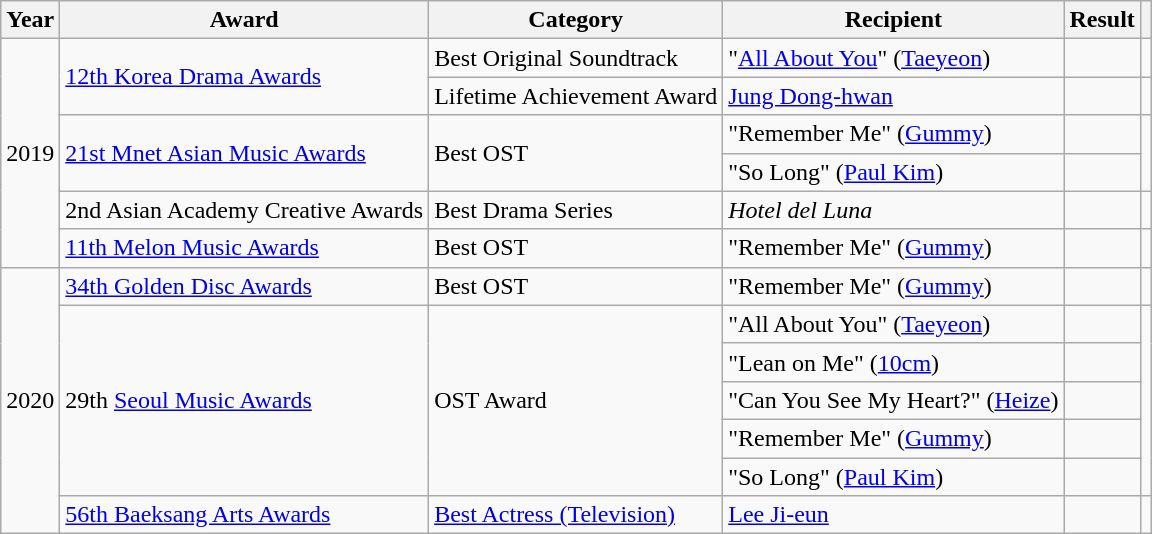<table class="wikitable">
<tr>
<th scope="col">Year</th>
<th>Award</th>
<th scope="col">Category</th>
<th>Recipient</th>
<th scope="col">Result</th>
<th scope="col" class="unsortable"></th>
</tr>
<tr>
<td rowspan="6">2019</td>
<td rowspan="2"><a href='#'>12th Korea Drama Awards</a></td>
<td>Best Original Soundtrack</td>
<td>"<a href='#'>All About You</a>" (<a href='#'>Taeyeon</a>)</td>
<td></td>
<td></td>
</tr>
<tr>
<td>Lifetime Achievement Award</td>
<td><a href='#'>Jung Dong-hwan</a></td>
<td></td>
<td></td>
</tr>
<tr>
<td rowspan="2"><a href='#'>21st Mnet Asian Music Awards</a></td>
<td rowspan="2">Best OST</td>
<td>"Remember Me" (<a href='#'>Gummy</a>)</td>
<td></td>
<td rowspan="2"></td>
</tr>
<tr>
<td>"So Long" (<a href='#'>Paul Kim</a>)</td>
<td></td>
</tr>
<tr>
<td>2nd Asian Academy Creative Awards</td>
<td>Best Drama Series</td>
<td><em>Hotel del Luna</em></td>
<td></td>
<td></td>
</tr>
<tr>
<td><a href='#'>11th Melon Music Awards</a></td>
<td>Best OST</td>
<td>"Remember Me" (<a href='#'>Gummy</a>)</td>
<td></td>
<td></td>
</tr>
<tr>
<td rowspan="7">2020</td>
<td><a href='#'>34th Golden Disc Awards</a></td>
<td>Best OST</td>
<td>"Remember Me" (<a href='#'>Gummy</a>)</td>
<td></td>
<td></td>
</tr>
<tr>
<td rowspan="5">29th <a href='#'>Seoul Music Awards</a></td>
<td rowspan="5">OST Award</td>
<td>"All About You" (<a href='#'>Taeyeon</a>)</td>
<td></td>
<td rowspan="5"></td>
</tr>
<tr>
<td>"Lean on Me" (<a href='#'>10cm</a>)</td>
<td></td>
</tr>
<tr>
<td>"Can You See My Heart?" (<a href='#'>Heize</a>)</td>
<td></td>
</tr>
<tr>
<td>"Remember Me" (<a href='#'>Gummy</a>)</td>
<td></td>
</tr>
<tr>
<td>"So Long" (<a href='#'>Paul Kim</a>)</td>
<td></td>
</tr>
<tr>
<td><a href='#'>56th Baeksang Arts Awards</a></td>
<td><a href='#'>Best Actress (Television)</a></td>
<td><a href='#'>Lee Ji-eun</a></td>
<td></td>
<td></td>
</tr>
</table>
